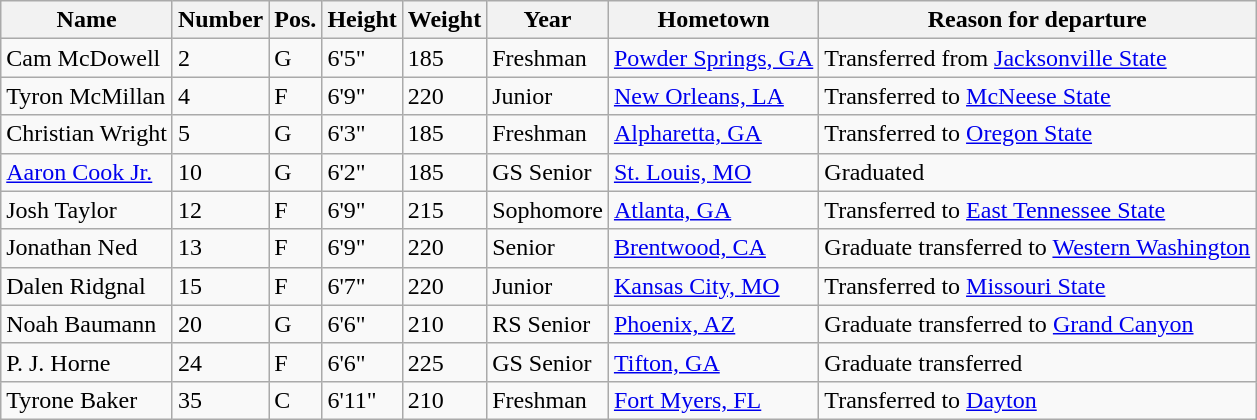<table class="wikitable sortable" border="1">
<tr>
<th>Name</th>
<th>Number</th>
<th>Pos.</th>
<th>Height</th>
<th>Weight</th>
<th>Year</th>
<th>Hometown</th>
<th class="unsortable">Reason for departure</th>
</tr>
<tr>
<td>Cam McDowell</td>
<td>2</td>
<td>G</td>
<td>6'5"</td>
<td>185</td>
<td>Freshman</td>
<td><a href='#'>Powder Springs, GA</a></td>
<td>Transferred from <a href='#'>Jacksonville State</a></td>
</tr>
<tr>
<td>Tyron McMillan</td>
<td>4</td>
<td>F</td>
<td>6'9"</td>
<td>220</td>
<td>Junior</td>
<td><a href='#'>New Orleans, LA</a></td>
<td>Transferred to <a href='#'>McNeese State</a></td>
</tr>
<tr>
<td>Christian Wright</td>
<td>5</td>
<td>G</td>
<td>6'3"</td>
<td>185</td>
<td>Freshman</td>
<td><a href='#'>Alpharetta, GA</a></td>
<td>Transferred to <a href='#'>Oregon State</a></td>
</tr>
<tr>
<td><a href='#'>Aaron Cook Jr.</a></td>
<td>10</td>
<td>G</td>
<td>6'2"</td>
<td>185</td>
<td>GS Senior</td>
<td><a href='#'>St. Louis, MO</a></td>
<td>Graduated</td>
</tr>
<tr>
<td>Josh Taylor</td>
<td>12</td>
<td>F</td>
<td>6'9"</td>
<td>215</td>
<td>Sophomore</td>
<td><a href='#'>Atlanta, GA</a></td>
<td>Transferred to <a href='#'>East Tennessee State</a></td>
</tr>
<tr>
<td>Jonathan Ned</td>
<td>13</td>
<td>F</td>
<td>6'9"</td>
<td>220</td>
<td>Senior</td>
<td><a href='#'>Brentwood, CA</a></td>
<td>Graduate transferred to <a href='#'>Western Washington</a></td>
</tr>
<tr>
<td>Dalen Ridgnal</td>
<td>15</td>
<td>F</td>
<td>6'7"</td>
<td>220</td>
<td>Junior</td>
<td><a href='#'>Kansas City, MO</a></td>
<td>Transferred to <a href='#'>Missouri State</a></td>
</tr>
<tr>
<td>Noah Baumann</td>
<td>20</td>
<td>G</td>
<td>6'6"</td>
<td>210</td>
<td>RS Senior</td>
<td><a href='#'>Phoenix, AZ</a></td>
<td>Graduate transferred to <a href='#'>Grand Canyon</a></td>
</tr>
<tr>
<td>P. J. Horne</td>
<td>24</td>
<td>F</td>
<td>6'6"</td>
<td>225</td>
<td>GS Senior</td>
<td><a href='#'>Tifton, GA</a></td>
<td>Graduate transferred</td>
</tr>
<tr>
<td>Tyrone Baker</td>
<td>35</td>
<td>C</td>
<td>6'11"</td>
<td>210</td>
<td>Freshman</td>
<td><a href='#'>Fort Myers, FL</a></td>
<td>Transferred to <a href='#'>Dayton</a></td>
</tr>
</table>
